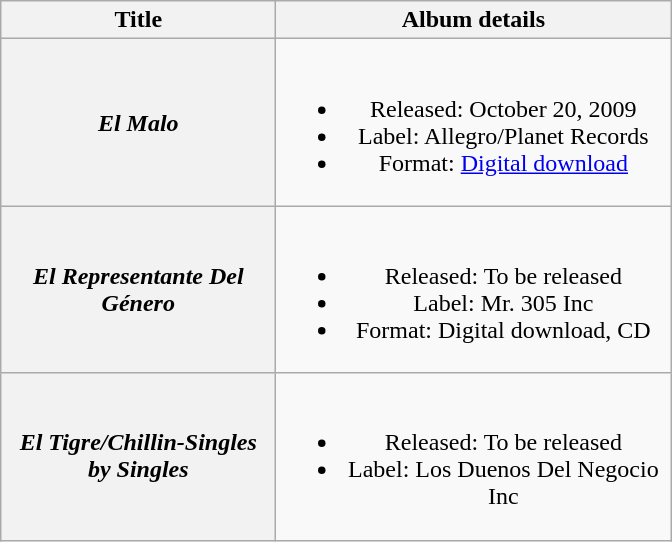<table class="wikitable" style="text-align:center;">
<tr>
<th scope="col" style="width:11em;">Title</th>
<th scope="col" style="width:16em;">Album details</th>
</tr>
<tr>
<th scope="row"><strong><em>El Malo</em></strong></th>
<td><br><ul><li>Released: October 20, 2009</li><li>Label: Allegro/Planet Records</li><li>Format: <a href='#'>Digital download</a></li></ul></td>
</tr>
<tr>
<th scope="row"><strong><em>El Representante Del Género</em></strong></th>
<td><br><ul><li>Released: To be released</li><li>Label: Mr. 305 Inc</li><li>Format: Digital download, CD</li></ul></td>
</tr>
<tr>
<th scope="row"><strong><em>El Tigre/Chillin-Singles by Singles</em></strong></th>
<td><br><ul><li>Released: To be released</li><li>Label: Los Duenos Del Negocio Inc</li></ul></td>
</tr>
</table>
